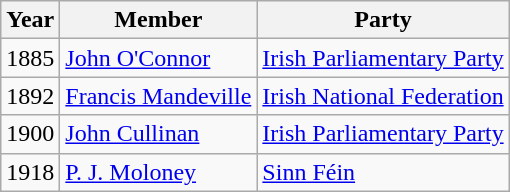<table class="wikitable">
<tr>
<th>Year</th>
<th>Member</th>
<th>Party</th>
</tr>
<tr>
<td>1885</td>
<td><a href='#'>John O'Connor</a></td>
<td><a href='#'>Irish Parliamentary Party</a></td>
</tr>
<tr>
<td>1892</td>
<td><a href='#'>Francis Mandeville</a></td>
<td><a href='#'>Irish National Federation</a></td>
</tr>
<tr>
<td>1900</td>
<td><a href='#'>John Cullinan</a></td>
<td><a href='#'>Irish Parliamentary Party</a></td>
</tr>
<tr>
<td>1918</td>
<td><a href='#'>P. J. Moloney</a></td>
<td><a href='#'>Sinn Féin</a></td>
</tr>
</table>
